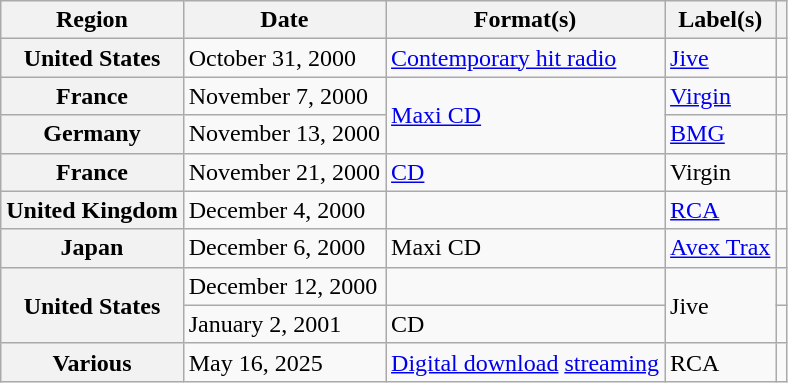<table class="wikitable plainrowheaders">
<tr>
<th scope="col">Region</th>
<th scope="col">Date</th>
<th scope="col">Format(s)</th>
<th scope="col">Label(s)</th>
<th scope="col"></th>
</tr>
<tr>
<th scope="row">United States</th>
<td>October 31, 2000</td>
<td><a href='#'>Contemporary hit radio</a></td>
<td><a href='#'>Jive</a></td>
<td></td>
</tr>
<tr>
<th scope="row">France</th>
<td>November 7, 2000</td>
<td rowspan="2"><a href='#'>Maxi CD</a></td>
<td><a href='#'>Virgin</a></td>
<td></td>
</tr>
<tr>
<th scope="row">Germany</th>
<td>November 13, 2000</td>
<td><a href='#'>BMG</a></td>
<td></td>
</tr>
<tr>
<th scope="row">France</th>
<td>November 21, 2000</td>
<td><a href='#'>CD</a></td>
<td>Virgin</td>
<td></td>
</tr>
<tr>
<th scope="row">United Kingdom</th>
<td>December 4, 2000</td>
<td></td>
<td><a href='#'>RCA</a></td>
<td></td>
</tr>
<tr>
<th scope="row">Japan</th>
<td>December 6, 2000</td>
<td>Maxi CD</td>
<td><a href='#'>Avex Trax</a></td>
<td></td>
</tr>
<tr>
<th scope="row" rowspan="2">United States</th>
<td>December 12, 2000</td>
<td></td>
<td rowspan="2">Jive</td>
<td></td>
</tr>
<tr>
<td>January 2, 2001</td>
<td>CD</td>
<td></td>
</tr>
<tr>
<th>Various</th>
<td>May 16, 2025</td>
<td><a href='#'>Digital download</a> <a href='#'>streaming</a></td>
<td>RCA</td>
<td></td>
</tr>
</table>
